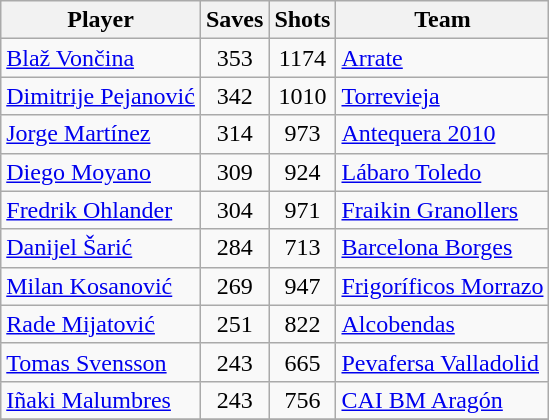<table class="wikitable">
<tr>
<th>Player</th>
<th>Saves</th>
<th>Shots</th>
<th>Team</th>
</tr>
<tr>
<td> <a href='#'>Blaž Vončina</a></td>
<td style="text-align:center;">353</td>
<td style="text-align:center;">1174</td>
<td><a href='#'>Arrate</a></td>
</tr>
<tr>
<td> <a href='#'>Dimitrije Pejanović</a></td>
<td style="text-align:center;">342</td>
<td style="text-align:center;">1010</td>
<td><a href='#'>Torrevieja</a></td>
</tr>
<tr>
<td> <a href='#'>Jorge Martínez</a></td>
<td style="text-align:center;">314</td>
<td style="text-align:center;">973</td>
<td><a href='#'>Antequera 2010</a></td>
</tr>
<tr>
<td> <a href='#'>Diego Moyano</a></td>
<td style="text-align:center;">309</td>
<td style="text-align:center;">924</td>
<td><a href='#'>Lábaro Toledo</a></td>
</tr>
<tr>
<td> <a href='#'>Fredrik Ohlander</a></td>
<td style="text-align:center;">304</td>
<td style="text-align:center;">971</td>
<td><a href='#'>Fraikin Granollers</a></td>
</tr>
<tr>
<td> <a href='#'>Danijel Šarić</a></td>
<td style="text-align:center;">284</td>
<td style="text-align:center;">713</td>
<td><a href='#'>Barcelona Borges</a></td>
</tr>
<tr>
<td> <a href='#'>Milan Kosanović</a></td>
<td style="text-align:center;">269</td>
<td style="text-align:center;">947</td>
<td><a href='#'>Frigoríficos Morrazo</a></td>
</tr>
<tr>
<td> <a href='#'>Rade Mijatović</a></td>
<td style="text-align:center;">251</td>
<td style="text-align:center;">822</td>
<td><a href='#'>Alcobendas</a></td>
</tr>
<tr>
<td> <a href='#'>Tomas Svensson</a></td>
<td style="text-align:center;">243</td>
<td style="text-align:center;">665</td>
<td><a href='#'>Pevafersa Valladolid</a></td>
</tr>
<tr>
<td> <a href='#'>Iñaki Malumbres</a></td>
<td style="text-align:center;">243</td>
<td style="text-align:center;">756</td>
<td><a href='#'>CAI BM Aragón</a></td>
</tr>
<tr>
</tr>
</table>
